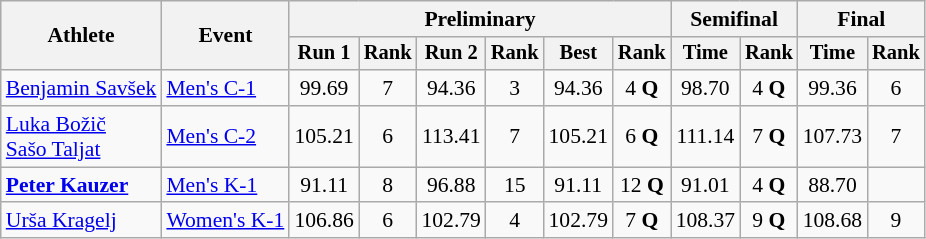<table class="wikitable" style="font-size:90%">
<tr>
<th rowspan=2>Athlete</th>
<th rowspan=2>Event</th>
<th colspan=6>Preliminary</th>
<th colspan=2>Semifinal</th>
<th colspan=2>Final</th>
</tr>
<tr style="font-size:95%">
<th>Run 1</th>
<th>Rank</th>
<th>Run 2</th>
<th>Rank</th>
<th>Best</th>
<th>Rank</th>
<th>Time</th>
<th>Rank</th>
<th>Time</th>
<th>Rank</th>
</tr>
<tr align=center>
<td align=left><a href='#'>Benjamin Savšek</a></td>
<td align=left><a href='#'>Men's C-1</a></td>
<td>99.69</td>
<td>7</td>
<td>94.36</td>
<td>3</td>
<td>94.36</td>
<td>4 <strong>Q</strong></td>
<td>98.70</td>
<td>4 <strong>Q</strong></td>
<td>99.36</td>
<td>6</td>
</tr>
<tr align=center>
<td align=left><a href='#'>Luka Božič</a><br><a href='#'>Sašo Taljat</a></td>
<td align=left><a href='#'>Men's C-2</a></td>
<td>105.21</td>
<td>6</td>
<td>113.41</td>
<td>7</td>
<td>105.21</td>
<td>6 <strong>Q</strong></td>
<td>111.14</td>
<td>7 <strong>Q</strong></td>
<td>107.73</td>
<td>7</td>
</tr>
<tr align=center>
<td align=left><strong><a href='#'>Peter Kauzer</a></strong></td>
<td align=left><a href='#'>Men's K-1</a></td>
<td>91.11</td>
<td>8</td>
<td>96.88</td>
<td>15</td>
<td>91.11</td>
<td>12 <strong>Q</strong></td>
<td>91.01</td>
<td>4 <strong>Q</strong></td>
<td>88.70</td>
<td></td>
</tr>
<tr align=center>
<td align=left><a href='#'>Urša Kragelj</a></td>
<td align=left><a href='#'>Women's K-1</a></td>
<td>106.86</td>
<td>6</td>
<td>102.79</td>
<td>4</td>
<td>102.79</td>
<td>7 <strong>Q</strong></td>
<td>108.37</td>
<td>9 <strong>Q</strong></td>
<td>108.68</td>
<td>9</td>
</tr>
</table>
